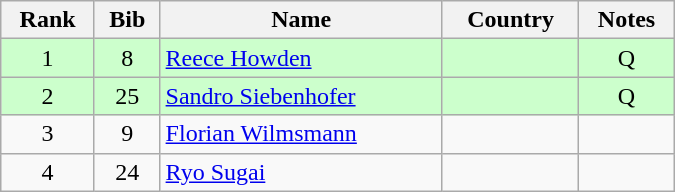<table class="wikitable" style="text-align:center; width:450px">
<tr>
<th>Rank</th>
<th>Bib</th>
<th>Name</th>
<th>Country</th>
<th>Notes</th>
</tr>
<tr bgcolor=ccffcc>
<td>1</td>
<td>8</td>
<td align=left><a href='#'>Reece Howden</a></td>
<td align=left></td>
<td>Q</td>
</tr>
<tr bgcolor=ccffcc>
<td>2</td>
<td>25</td>
<td align=left><a href='#'>Sandro Siebenhofer</a></td>
<td align=left></td>
<td>Q</td>
</tr>
<tr>
<td>3</td>
<td>9</td>
<td align=left><a href='#'>Florian Wilmsmann</a></td>
<td align=left></td>
<td></td>
</tr>
<tr>
<td>4</td>
<td>24</td>
<td align=left><a href='#'>Ryo Sugai</a></td>
<td align=left></td>
<td></td>
</tr>
</table>
